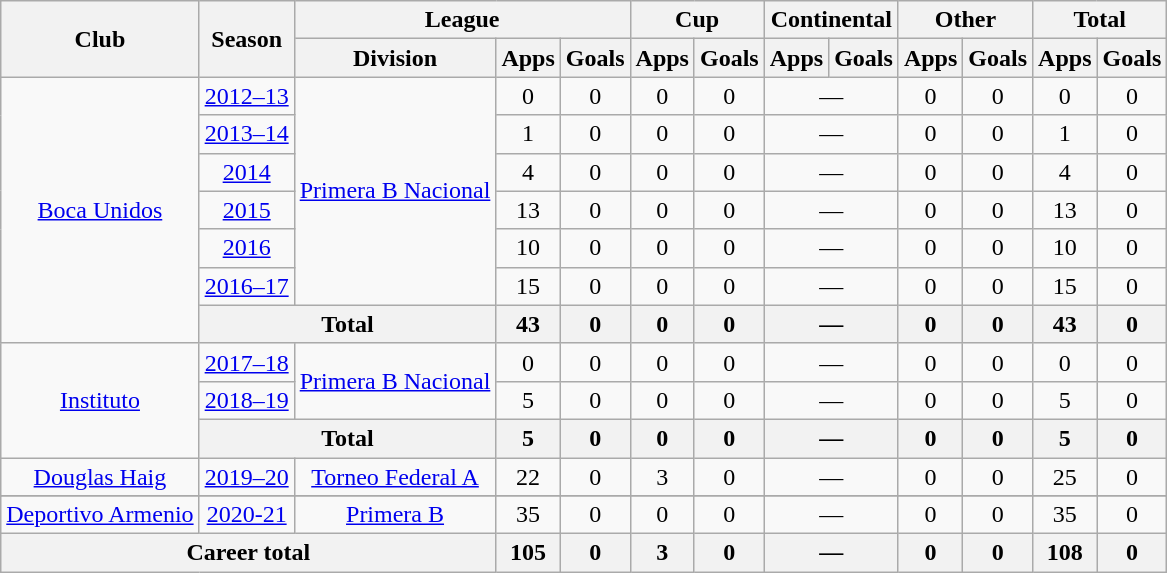<table class="wikitable" style="text-align:center">
<tr>
<th rowspan="2">Club</th>
<th rowspan="2">Season</th>
<th colspan="3">League</th>
<th colspan="2">Cup</th>
<th colspan="2">Continental</th>
<th colspan="2">Other</th>
<th colspan="2">Total</th>
</tr>
<tr>
<th>Division</th>
<th>Apps</th>
<th>Goals</th>
<th>Apps</th>
<th>Goals</th>
<th>Apps</th>
<th>Goals</th>
<th>Apps</th>
<th>Goals</th>
<th>Apps</th>
<th>Goals</th>
</tr>
<tr>
<td rowspan="7"><a href='#'>Boca Unidos</a></td>
<td><a href='#'>2012–13</a></td>
<td rowspan="6"><a href='#'>Primera B Nacional</a></td>
<td>0</td>
<td>0</td>
<td>0</td>
<td>0</td>
<td colspan="2">—</td>
<td>0</td>
<td>0</td>
<td>0</td>
<td>0</td>
</tr>
<tr>
<td><a href='#'>2013–14</a></td>
<td>1</td>
<td>0</td>
<td>0</td>
<td>0</td>
<td colspan="2">—</td>
<td>0</td>
<td>0</td>
<td>1</td>
<td>0</td>
</tr>
<tr>
<td><a href='#'>2014</a></td>
<td>4</td>
<td>0</td>
<td>0</td>
<td>0</td>
<td colspan="2">—</td>
<td>0</td>
<td>0</td>
<td>4</td>
<td>0</td>
</tr>
<tr>
<td><a href='#'>2015</a></td>
<td>13</td>
<td>0</td>
<td>0</td>
<td>0</td>
<td colspan="2">—</td>
<td>0</td>
<td>0</td>
<td>13</td>
<td>0</td>
</tr>
<tr>
<td><a href='#'>2016</a></td>
<td>10</td>
<td>0</td>
<td>0</td>
<td>0</td>
<td colspan="2">—</td>
<td>0</td>
<td>0</td>
<td>10</td>
<td>0</td>
</tr>
<tr>
<td><a href='#'>2016–17</a></td>
<td>15</td>
<td>0</td>
<td>0</td>
<td>0</td>
<td colspan="2">—</td>
<td>0</td>
<td>0</td>
<td>15</td>
<td>0</td>
</tr>
<tr>
<th colspan="2">Total</th>
<th>43</th>
<th>0</th>
<th>0</th>
<th>0</th>
<th colspan="2">—</th>
<th>0</th>
<th>0</th>
<th>43</th>
<th>0</th>
</tr>
<tr>
<td rowspan="3"><a href='#'>Instituto</a></td>
<td><a href='#'>2017–18</a></td>
<td rowspan="2"><a href='#'>Primera B Nacional</a></td>
<td>0</td>
<td>0</td>
<td>0</td>
<td>0</td>
<td colspan="2">—</td>
<td>0</td>
<td>0</td>
<td>0</td>
<td>0</td>
</tr>
<tr>
<td><a href='#'>2018–19</a></td>
<td>5</td>
<td>0</td>
<td>0</td>
<td>0</td>
<td colspan="2">—</td>
<td>0</td>
<td>0</td>
<td>5</td>
<td>0</td>
</tr>
<tr>
<th colspan="2">Total</th>
<th>5</th>
<th>0</th>
<th>0</th>
<th>0</th>
<th colspan="2">—</th>
<th>0</th>
<th>0</th>
<th>5</th>
<th>0</th>
</tr>
<tr>
<td rowspan="1"><a href='#'>Douglas Haig</a></td>
<td><a href='#'>2019–20</a></td>
<td rowspan="1"><a href='#'>Torneo Federal A</a></td>
<td>22</td>
<td>0</td>
<td>3</td>
<td>0</td>
<td colspan="2">—</td>
<td>0</td>
<td>0</td>
<td>25</td>
<td>0</td>
</tr>
<tr>
</tr>
<tr>
<td rowspan="1"><a href='#'>Deportivo Armenio</a></td>
<td><a href='#'>2020-21</a></td>
<td rowspan="1"><a href='#'>Primera B</a></td>
<td>35</td>
<td>0</td>
<td>0</td>
<td>0</td>
<td colspan="2">—</td>
<td>0</td>
<td>0</td>
<td>35</td>
<td>0</td>
</tr>
<tr>
<th colspan="3">Career total</th>
<th>105</th>
<th>0</th>
<th>3</th>
<th>0</th>
<th colspan="2">—</th>
<th>0</th>
<th>0</th>
<th>108</th>
<th>0</th>
</tr>
</table>
